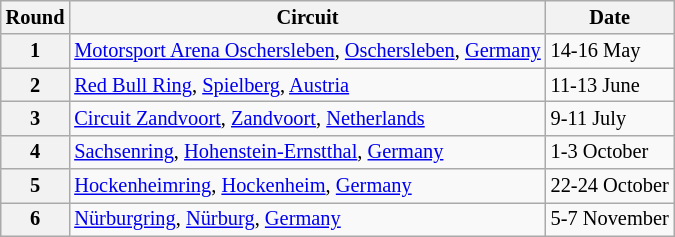<table class="wikitable" style="font-size:85%;">
<tr>
<th>Round</th>
<th>Circuit</th>
<th>Date</th>
</tr>
<tr>
<th>1</th>
<td> <a href='#'>Motorsport Arena Oschersleben</a>, <a href='#'>Oschersleben</a>, <a href='#'>Germany</a></td>
<td>14-16 May</td>
</tr>
<tr>
<th>2</th>
<td> <a href='#'>Red Bull Ring</a>, <a href='#'>Spielberg</a>, <a href='#'>Austria</a></td>
<td>11-13 June</td>
</tr>
<tr>
<th>3</th>
<td> <a href='#'>Circuit Zandvoort</a>, <a href='#'>Zandvoort</a>, <a href='#'>Netherlands</a></td>
<td>9-11 July</td>
</tr>
<tr>
<th>4</th>
<td> <a href='#'>Sachsenring</a>, <a href='#'>Hohenstein-Ernstthal</a>, <a href='#'>Germany</a></td>
<td>1-3 October</td>
</tr>
<tr>
<th>5</th>
<td> <a href='#'>Hockenheimring</a>, <a href='#'>Hockenheim</a>, <a href='#'>Germany</a></td>
<td>22-24 October</td>
</tr>
<tr>
<th>6</th>
<td> <a href='#'>Nürburgring</a>, <a href='#'>Nürburg</a>, <a href='#'>Germany</a></td>
<td>5-7 November</td>
</tr>
</table>
